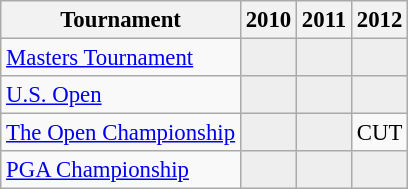<table class="wikitable" style="font-size:95%;text-align:center;">
<tr>
<th>Tournament</th>
<th>2010</th>
<th>2011</th>
<th>2012</th>
</tr>
<tr>
<td align=left><a href='#'>Masters Tournament</a></td>
<td style="background:#eeeeee;"></td>
<td style="background:#eeeeee;"></td>
<td style="background:#eeeeee;"></td>
</tr>
<tr>
<td align=left><a href='#'>U.S. Open</a></td>
<td style="background:#eeeeee;"></td>
<td style="background:#eeeeee;"></td>
<td style="background:#eeeeee;"></td>
</tr>
<tr>
<td align=left><a href='#'>The Open Championship</a></td>
<td style="background:#eeeeee;"></td>
<td style="background:#eeeeee;"></td>
<td>CUT</td>
</tr>
<tr>
<td align=left><a href='#'>PGA Championship</a></td>
<td style="background:#eeeeee;"></td>
<td style="background:#eeeeee;"></td>
<td style="background:#eeeeee;"></td>
</tr>
</table>
